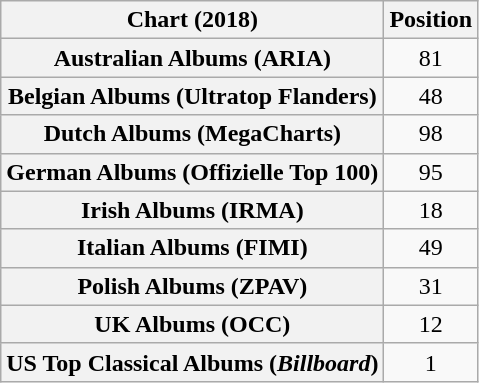<table class="wikitable sortable plainrowheaders" style="text-align:center">
<tr>
<th scope="col">Chart (2018)</th>
<th scope="col">Position</th>
</tr>
<tr>
<th scope="row">Australian Albums (ARIA)</th>
<td>81</td>
</tr>
<tr>
<th scope="row">Belgian Albums (Ultratop Flanders)</th>
<td>48</td>
</tr>
<tr>
<th scope="row">Dutch Albums (MegaCharts)</th>
<td>98</td>
</tr>
<tr>
<th scope="row">German Albums (Offizielle Top 100)</th>
<td>95</td>
</tr>
<tr>
<th scope="row">Irish Albums (IRMA)</th>
<td>18</td>
</tr>
<tr>
<th scope="row">Italian Albums (FIMI)</th>
<td>49</td>
</tr>
<tr>
<th scope="row">Polish Albums (ZPAV)</th>
<td>31</td>
</tr>
<tr>
<th scope="row">UK Albums (OCC)</th>
<td>12</td>
</tr>
<tr>
<th scope="row">US Top Classical Albums (<em>Billboard</em>)</th>
<td>1</td>
</tr>
</table>
